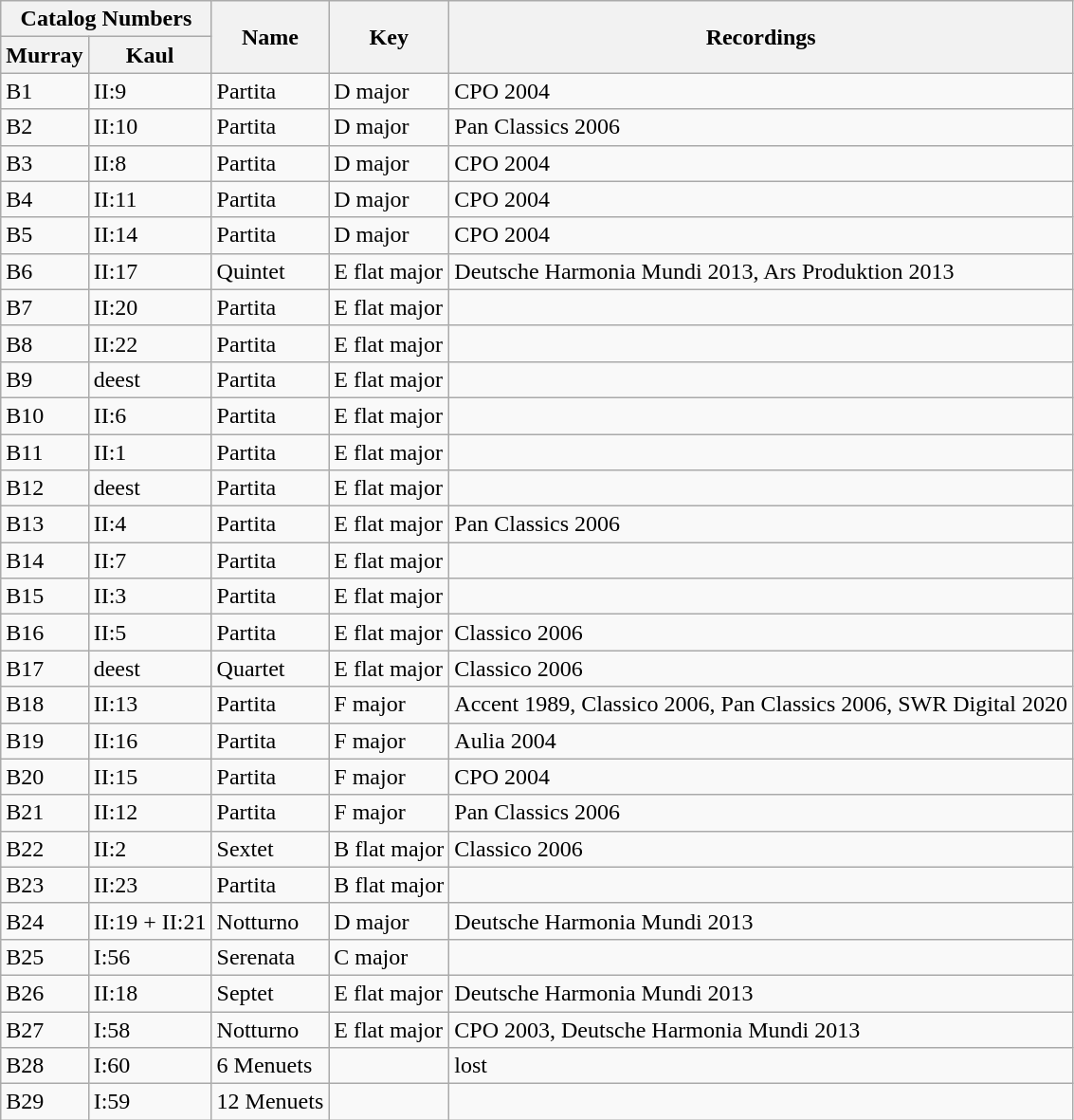<table class="wikitable">
<tr>
<th colspan="2">Catalog Numbers</th>
<th rowspan="2">Name</th>
<th rowspan="2">Key</th>
<th rowspan="2">Recordings</th>
</tr>
<tr>
<th>Murray</th>
<th>Kaul</th>
</tr>
<tr>
<td>B1</td>
<td>II:9</td>
<td>Partita</td>
<td>D major</td>
<td>CPO 2004</td>
</tr>
<tr>
<td>B2</td>
<td>II:10</td>
<td>Partita</td>
<td>D major</td>
<td>Pan Classics 2006</td>
</tr>
<tr>
<td>B3</td>
<td>II:8</td>
<td>Partita</td>
<td>D major</td>
<td>CPO 2004</td>
</tr>
<tr>
<td>B4</td>
<td>II:11</td>
<td>Partita</td>
<td>D major</td>
<td>CPO 2004</td>
</tr>
<tr>
<td>B5</td>
<td>II:14</td>
<td>Partita</td>
<td>D major</td>
<td>CPO 2004</td>
</tr>
<tr>
<td>B6</td>
<td>II:17</td>
<td>Quintet</td>
<td>E flat major</td>
<td>Deutsche Harmonia Mundi 2013, Ars Produktion 2013</td>
</tr>
<tr>
<td>B7</td>
<td>II:20</td>
<td>Partita</td>
<td>E flat major</td>
<td></td>
</tr>
<tr>
<td>B8</td>
<td>II:22</td>
<td>Partita</td>
<td>E flat major</td>
<td></td>
</tr>
<tr>
<td>B9</td>
<td>deest</td>
<td>Partita</td>
<td>E flat major</td>
<td></td>
</tr>
<tr>
<td>B10</td>
<td>II:6</td>
<td>Partita</td>
<td>E flat major</td>
<td></td>
</tr>
<tr>
<td>B11</td>
<td>II:1</td>
<td>Partita</td>
<td>E flat major</td>
<td></td>
</tr>
<tr>
<td>B12</td>
<td>deest</td>
<td>Partita</td>
<td>E flat major</td>
<td></td>
</tr>
<tr>
<td>B13</td>
<td>II:4</td>
<td>Partita</td>
<td>E flat major</td>
<td>Pan Classics 2006</td>
</tr>
<tr>
<td>B14</td>
<td>II:7</td>
<td>Partita</td>
<td>E flat major</td>
<td></td>
</tr>
<tr>
<td>B15</td>
<td>II:3</td>
<td>Partita</td>
<td>E flat major</td>
<td></td>
</tr>
<tr>
<td>B16</td>
<td>II:5</td>
<td>Partita</td>
<td>E flat major</td>
<td>Classico 2006</td>
</tr>
<tr>
<td>B17</td>
<td>deest</td>
<td>Quartet</td>
<td>E flat major</td>
<td>Classico 2006</td>
</tr>
<tr>
<td>B18</td>
<td>II:13</td>
<td>Partita</td>
<td>F major</td>
<td>Accent 1989, Classico 2006, Pan Classics 2006, SWR Digital 2020</td>
</tr>
<tr>
<td>B19</td>
<td>II:16</td>
<td>Partita</td>
<td>F major</td>
<td>Aulia 2004</td>
</tr>
<tr>
<td>B20</td>
<td>II:15</td>
<td>Partita</td>
<td>F major</td>
<td>CPO 2004</td>
</tr>
<tr>
<td>B21</td>
<td>II:12</td>
<td>Partita</td>
<td>F major</td>
<td>Pan Classics 2006</td>
</tr>
<tr>
<td>B22</td>
<td>II:2</td>
<td>Sextet</td>
<td>B flat major</td>
<td>Classico 2006</td>
</tr>
<tr>
<td>B23</td>
<td>II:23</td>
<td>Partita</td>
<td>B flat major</td>
<td></td>
</tr>
<tr>
<td>B24</td>
<td>II:19 + II:21</td>
<td>Notturno</td>
<td>D major</td>
<td>Deutsche Harmonia Mundi 2013</td>
</tr>
<tr>
<td>B25</td>
<td>I:56</td>
<td>Serenata</td>
<td>C major</td>
<td></td>
</tr>
<tr>
<td>B26</td>
<td>II:18</td>
<td>Septet</td>
<td>E flat major</td>
<td>Deutsche Harmonia Mundi 2013</td>
</tr>
<tr>
<td>B27</td>
<td>I:58</td>
<td>Notturno</td>
<td>E flat major</td>
<td>CPO 2003, Deutsche Harmonia Mundi 2013</td>
</tr>
<tr>
<td>B28</td>
<td>I:60</td>
<td>6 Menuets</td>
<td></td>
<td>lost</td>
</tr>
<tr>
<td>B29</td>
<td>I:59</td>
<td>12 Menuets</td>
<td></td>
<td></td>
</tr>
</table>
